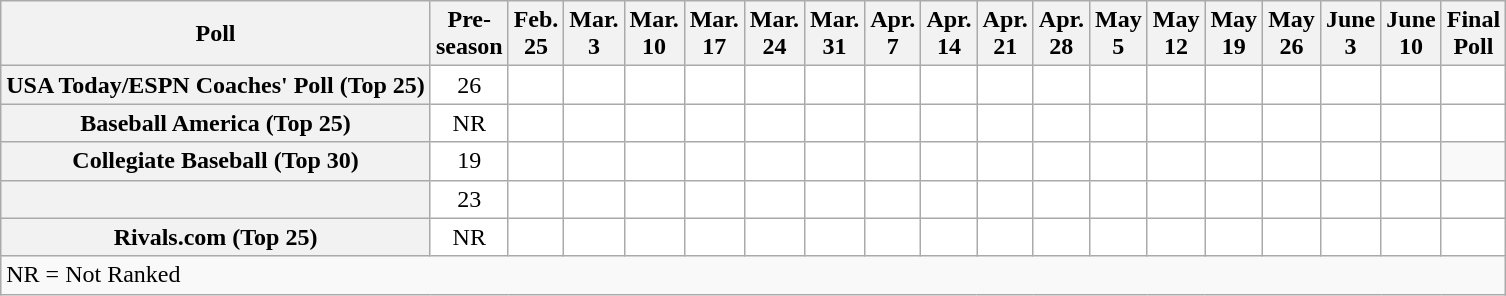<table class="wikitable" style="white-space:nowrap;">
<tr>
<th>Poll</th>
<th>Pre-<br>season</th>
<th>Feb.<br>25</th>
<th>Mar.<br>3</th>
<th>Mar.<br>10</th>
<th>Mar.<br>17</th>
<th>Mar.<br>24</th>
<th>Mar.<br>31</th>
<th>Apr.<br>7</th>
<th>Apr.<br>14</th>
<th>Apr.<br>21</th>
<th>Apr.<br>28</th>
<th>May<br>5</th>
<th>May<br>12</th>
<th>May<br>19</th>
<th>May<br>26</th>
<th>June<br>3</th>
<th>June<br>10</th>
<th>Final<br>Poll</th>
</tr>
<tr style="text-align:center;">
<th>USA Today/ESPN Coaches' Poll (Top 25)</th>
<td style="background:#FFF;">26</td>
<td style="background:#FFF;"></td>
<td style="background:#FFF;"></td>
<td style="background:#FFF;"></td>
<td style="background:#FFF;"></td>
<td style="background:#FFF;"></td>
<td style="background:#FFF;"></td>
<td style="background:#FFF;"></td>
<td style="background:#FFF;"></td>
<td style="background:#FFF;"></td>
<td style="background:#FFF;"></td>
<td style="background:#FFF;"></td>
<td style="background:#FFF;"></td>
<td style="background:#FFF;"></td>
<td style="background:#FFF;"></td>
<td style="background:#FFF;"></td>
<td style="background:#FFF;"></td>
<td style="background:#FFF;"></td>
</tr>
<tr style="text-align:center;">
<th>Baseball America (Top 25)</th>
<td style="background:#FFF;">NR</td>
<td style="background:#FFF;"></td>
<td style="background:#FFF;"></td>
<td style="background:#FFF;"></td>
<td style="background:#FFF;"></td>
<td style="background:#FFF;"></td>
<td style="background:#FFF;"></td>
<td style="background:#FFF;"></td>
<td style="background:#FFF;"></td>
<td style="background:#FFF;"></td>
<td style="background:#FFF;"></td>
<td style="background:#FFF;"></td>
<td style="background:#FFF;"></td>
<td style="background:#FFF;"></td>
<td style="background:#FFF;"></td>
<td style="background:#FFF;"></td>
<td style="background:#FFF;"></td>
<td style="background:#FFF;"></td>
</tr>
<tr style="text-align:center;">
<th>Collegiate Baseball (Top 30)</th>
<td style="background:#FFF;">19</td>
<td style="background:#FFF;"></td>
<td style="background:#FFF;"></td>
<td style="background:#FFF;"></td>
<td style="background:#FFF;"></td>
<td style="background:#FFF;"></td>
<td style="background:#FFF;"></td>
<td style="background:#FFF;"></td>
<td style="background:#FFF;"></td>
<td style="background:#FFF;"></td>
<td style="background:#FFF;"></td>
<td style="background:#FFF;"></td>
<td style="background:#FFF;"></td>
<td style="background:#FFF;"></td>
<td style="background:#FFF;"></td>
<td style="background:#FFF;"></td>
<td style="background:#FFF;"></td>
</tr>
<tr style="text-align:center;">
<th></th>
<td style="background:#FFF;">23</td>
<td style="background:#FFF;"></td>
<td style="background:#FFF;"></td>
<td style="background:#FFF;"></td>
<td style="background:#FFF;"></td>
<td style="background:#FFF;"></td>
<td style="background:#FFF;"></td>
<td style="background:#FFF;"></td>
<td style="background:#FFF;"></td>
<td style="background:#FFF;"></td>
<td style="background:#FFF;"></td>
<td style="background:#FFF;"></td>
<td style="background:#FFF;"></td>
<td style="background:#FFF;"></td>
<td style="background:#FFF;"></td>
<td style="background:#FFF;"></td>
<td style="background:#FFF;"></td>
<td style="background:#FFF;"></td>
</tr>
<tr style="text-align:center;">
<th>Rivals.com (Top 25)</th>
<td style="background:#FFF;">NR</td>
<td style="background:#FFF;"></td>
<td style="background:#FFF;"></td>
<td style="background:#FFF;"></td>
<td style="background:#FFF;"></td>
<td style="background:#FFF;"></td>
<td style="background:#FFF;"></td>
<td style="background:#FFF;"></td>
<td style="background:#FFF;"></td>
<td style="background:#FFF;"></td>
<td style="background:#FFF;"></td>
<td style="background:#FFF;"></td>
<td style="background:#FFF;"></td>
<td style="background:#FFF;"></td>
<td style="background:#FFF;"></td>
<td style="background:#FFF;"></td>
<td style="background:#FFF;"></td>
<td style="background:#FFF;"></td>
</tr>
<tr>
<td colspan="19">NR = Not Ranked</td>
</tr>
</table>
